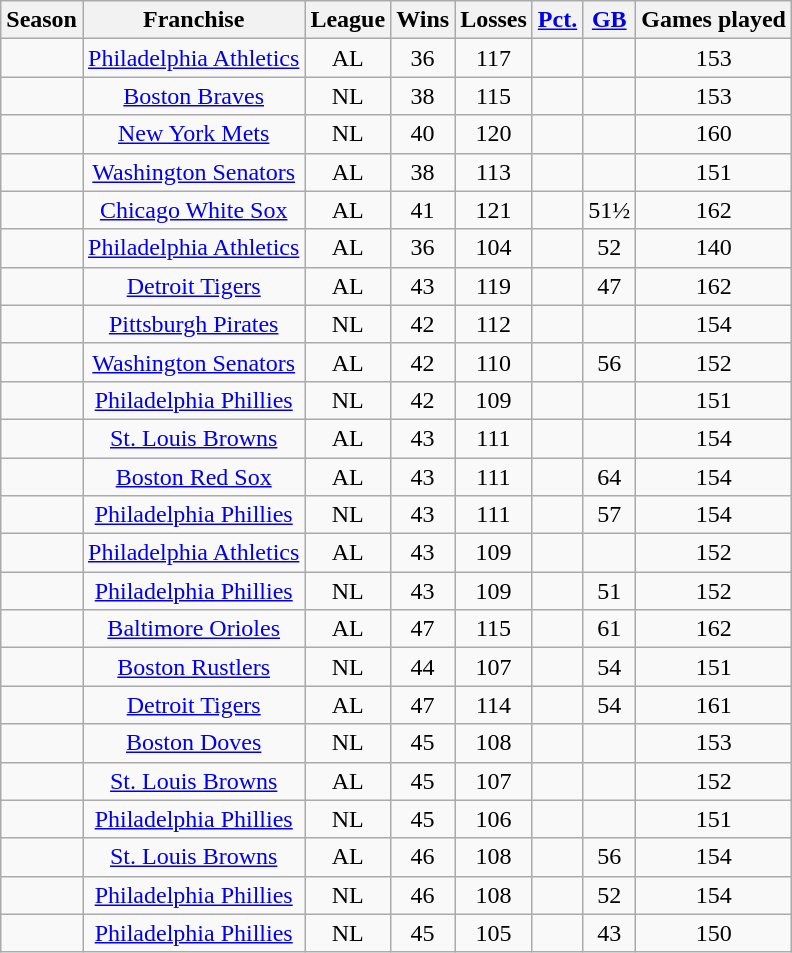<table class="sortable wikitable" style="text-align:center">
<tr>
<th>Season</th>
<th>Franchise</th>
<th>League</th>
<th>Wins</th>
<th>Losses</th>
<th><a href='#'>Pct.</a></th>
<th><a href='#'>GB</a></th>
<th>Games played</th>
</tr>
<tr>
<td></td>
<td><a href='#'>Philadelphia Athletics</a></td>
<td>AL</td>
<td>36</td>
<td>117</td>
<td></td>
<td></td>
<td>153</td>
</tr>
<tr>
<td></td>
<td><a href='#'>Boston Braves</a></td>
<td>NL</td>
<td>38</td>
<td>115</td>
<td></td>
<td></td>
<td>153</td>
</tr>
<tr>
<td></td>
<td><a href='#'>New York Mets</a></td>
<td>NL</td>
<td>40</td>
<td>120</td>
<td></td>
<td></td>
<td>160</td>
</tr>
<tr>
<td></td>
<td><a href='#'>Washington Senators</a></td>
<td>AL</td>
<td>38</td>
<td>113</td>
<td></td>
<td></td>
<td>151</td>
</tr>
<tr>
<td></td>
<td><a href='#'>Chicago White Sox</a></td>
<td>AL</td>
<td>41</td>
<td>121</td>
<td></td>
<td>51½</td>
<td>162</td>
</tr>
<tr>
<td></td>
<td><a href='#'>Philadelphia Athletics</a></td>
<td>AL</td>
<td>36</td>
<td>104</td>
<td></td>
<td>52</td>
<td>140</td>
</tr>
<tr>
<td></td>
<td><a href='#'>Detroit Tigers</a></td>
<td>AL</td>
<td>43</td>
<td>119</td>
<td></td>
<td>47</td>
<td>162</td>
</tr>
<tr>
<td></td>
<td><a href='#'>Pittsburgh Pirates</a></td>
<td>NL</td>
<td>42</td>
<td>112</td>
<td></td>
<td></td>
<td>154</td>
</tr>
<tr>
<td></td>
<td><a href='#'>Washington Senators</a></td>
<td>AL</td>
<td>42</td>
<td>110</td>
<td></td>
<td>56</td>
<td>152</td>
</tr>
<tr>
<td></td>
<td><a href='#'>Philadelphia Phillies</a></td>
<td>NL</td>
<td>42</td>
<td>109</td>
<td></td>
<td></td>
<td>151</td>
</tr>
<tr>
<td></td>
<td><a href='#'>St. Louis Browns</a></td>
<td>AL</td>
<td>43</td>
<td>111</td>
<td></td>
<td></td>
<td>154</td>
</tr>
<tr>
<td></td>
<td><a href='#'>Boston Red Sox</a></td>
<td>AL</td>
<td>43</td>
<td>111</td>
<td></td>
<td>64</td>
<td>154</td>
</tr>
<tr>
<td></td>
<td><a href='#'>Philadelphia Phillies</a></td>
<td>NL</td>
<td>43</td>
<td>111</td>
<td></td>
<td>57</td>
<td>154</td>
</tr>
<tr>
<td></td>
<td><a href='#'>Philadelphia Athletics</a></td>
<td>AL</td>
<td>43</td>
<td>109</td>
<td></td>
<td></td>
<td>152</td>
</tr>
<tr>
<td></td>
<td><a href='#'>Philadelphia Phillies</a></td>
<td>NL</td>
<td>43</td>
<td>109</td>
<td></td>
<td>51</td>
<td>152</td>
</tr>
<tr>
<td></td>
<td><a href='#'>Baltimore Orioles</a></td>
<td>AL</td>
<td>47</td>
<td>115</td>
<td></td>
<td>61</td>
<td>162</td>
</tr>
<tr>
<td></td>
<td><a href='#'>Boston Rustlers</a></td>
<td>NL</td>
<td>44</td>
<td>107</td>
<td></td>
<td>54</td>
<td>151</td>
</tr>
<tr>
<td></td>
<td><a href='#'>Detroit Tigers</a></td>
<td>AL</td>
<td>47</td>
<td>114</td>
<td></td>
<td>54</td>
<td>161</td>
</tr>
<tr>
<td></td>
<td><a href='#'>Boston Doves</a></td>
<td>NL</td>
<td>45</td>
<td>108</td>
<td></td>
<td></td>
<td>153</td>
</tr>
<tr>
<td></td>
<td><a href='#'>St. Louis Browns</a></td>
<td>AL</td>
<td>45</td>
<td>107</td>
<td></td>
<td></td>
<td>152</td>
</tr>
<tr>
<td></td>
<td><a href='#'>Philadelphia Phillies</a></td>
<td>NL</td>
<td>45</td>
<td>106</td>
<td></td>
<td></td>
<td>151</td>
</tr>
<tr>
<td></td>
<td><a href='#'>St. Louis Browns</a></td>
<td>AL</td>
<td>46</td>
<td>108</td>
<td></td>
<td>56</td>
<td>154</td>
</tr>
<tr>
<td></td>
<td><a href='#'>Philadelphia Phillies</a></td>
<td>NL</td>
<td>46</td>
<td>108</td>
<td></td>
<td>52</td>
<td>154</td>
</tr>
<tr>
<td></td>
<td><a href='#'>Philadelphia Phillies</a></td>
<td>NL</td>
<td>45</td>
<td>105</td>
<td></td>
<td>43</td>
<td>150</td>
</tr>
</table>
